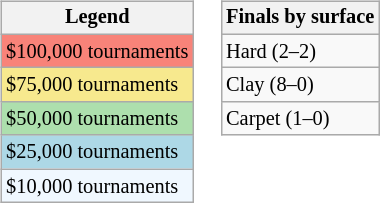<table>
<tr valign=top>
<td><br><table class=wikitable style=font-size:85%>
<tr>
<th>Legend</th>
</tr>
<tr style=background:#f88379>
<td>$100,000 tournaments</td>
</tr>
<tr style=background:#f7e98e>
<td>$75,000 tournaments</td>
</tr>
<tr style=background:#addfad>
<td>$50,000 tournaments</td>
</tr>
<tr style=background:lightblue>
<td>$25,000 tournaments</td>
</tr>
<tr style=background:#f0f8ff>
<td>$10,000 tournaments</td>
</tr>
</table>
</td>
<td><br><table class=wikitable style=font-size:85%>
<tr>
<th>Finals by surface</th>
</tr>
<tr>
<td>Hard (2–2)</td>
</tr>
<tr>
<td>Clay (8–0)</td>
</tr>
<tr>
<td>Carpet (1–0)</td>
</tr>
</table>
</td>
</tr>
</table>
